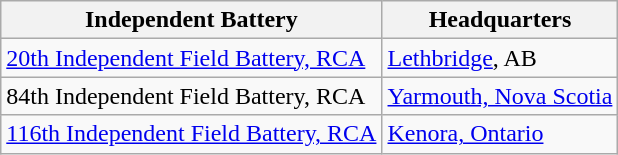<table class="wikitable">
<tr>
<th>Independent Battery</th>
<th>Headquarters</th>
</tr>
<tr>
<td><a href='#'>20th Independent Field Battery, RCA</a></td>
<td><a href='#'>Lethbridge</a>, AB</td>
</tr>
<tr>
<td>84th Independent Field Battery, RCA</td>
<td><a href='#'>Yarmouth, Nova Scotia</a></td>
</tr>
<tr>
<td><a href='#'>116th Independent Field Battery, RCA</a></td>
<td><a href='#'>Kenora, Ontario</a></td>
</tr>
</table>
